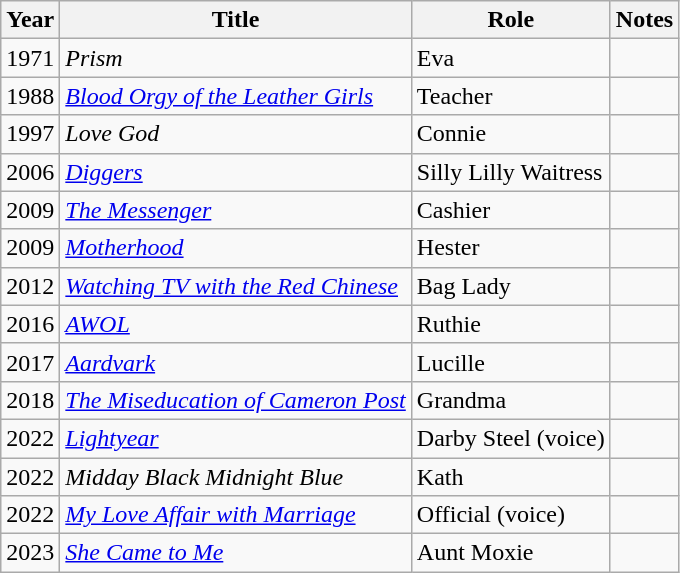<table class="wikitable sortable">
<tr>
<th>Year</th>
<th>Title</th>
<th>Role</th>
<th>Notes</th>
</tr>
<tr>
<td>1971</td>
<td><em>Prism</em></td>
<td>Eva</td>
<td></td>
</tr>
<tr>
<td>1988</td>
<td><em><a href='#'>Blood Orgy of the Leather Girls</a></em></td>
<td>Teacher</td>
<td></td>
</tr>
<tr>
<td>1997</td>
<td><em>Love God</em></td>
<td>Connie</td>
<td></td>
</tr>
<tr>
<td>2006</td>
<td><a href='#'><em>Diggers</em></a></td>
<td>Silly Lilly Waitress</td>
<td></td>
</tr>
<tr>
<td>2009</td>
<td><a href='#'><em>The Messenger</em></a></td>
<td>Cashier</td>
<td></td>
</tr>
<tr>
<td>2009</td>
<td><a href='#'><em>Motherhood</em></a></td>
<td>Hester</td>
<td></td>
</tr>
<tr>
<td>2012</td>
<td><em><a href='#'>Watching TV with the Red Chinese</a></em></td>
<td>Bag Lady</td>
<td></td>
</tr>
<tr>
<td>2016</td>
<td><a href='#'><em>AWOL</em></a></td>
<td>Ruthie</td>
<td></td>
</tr>
<tr>
<td>2017</td>
<td><a href='#'><em>Aardvark</em></a></td>
<td>Lucille</td>
<td></td>
</tr>
<tr>
<td>2018</td>
<td><a href='#'><em>The Miseducation of Cameron Post</em></a></td>
<td>Grandma</td>
<td></td>
</tr>
<tr>
<td>2022</td>
<td><a href='#'><em>Lightyear</em></a></td>
<td>Darby Steel (voice)</td>
<td></td>
</tr>
<tr>
<td>2022</td>
<td><em>Midday Black Midnight Blue</em></td>
<td>Kath</td>
<td></td>
</tr>
<tr>
<td>2022</td>
<td><em><a href='#'>My Love Affair with Marriage</a></em></td>
<td>Official (voice)</td>
<td></td>
</tr>
<tr>
<td>2023</td>
<td><em><a href='#'>She Came to Me</a></em></td>
<td>Aunt Moxie</td>
<td></td>
</tr>
</table>
